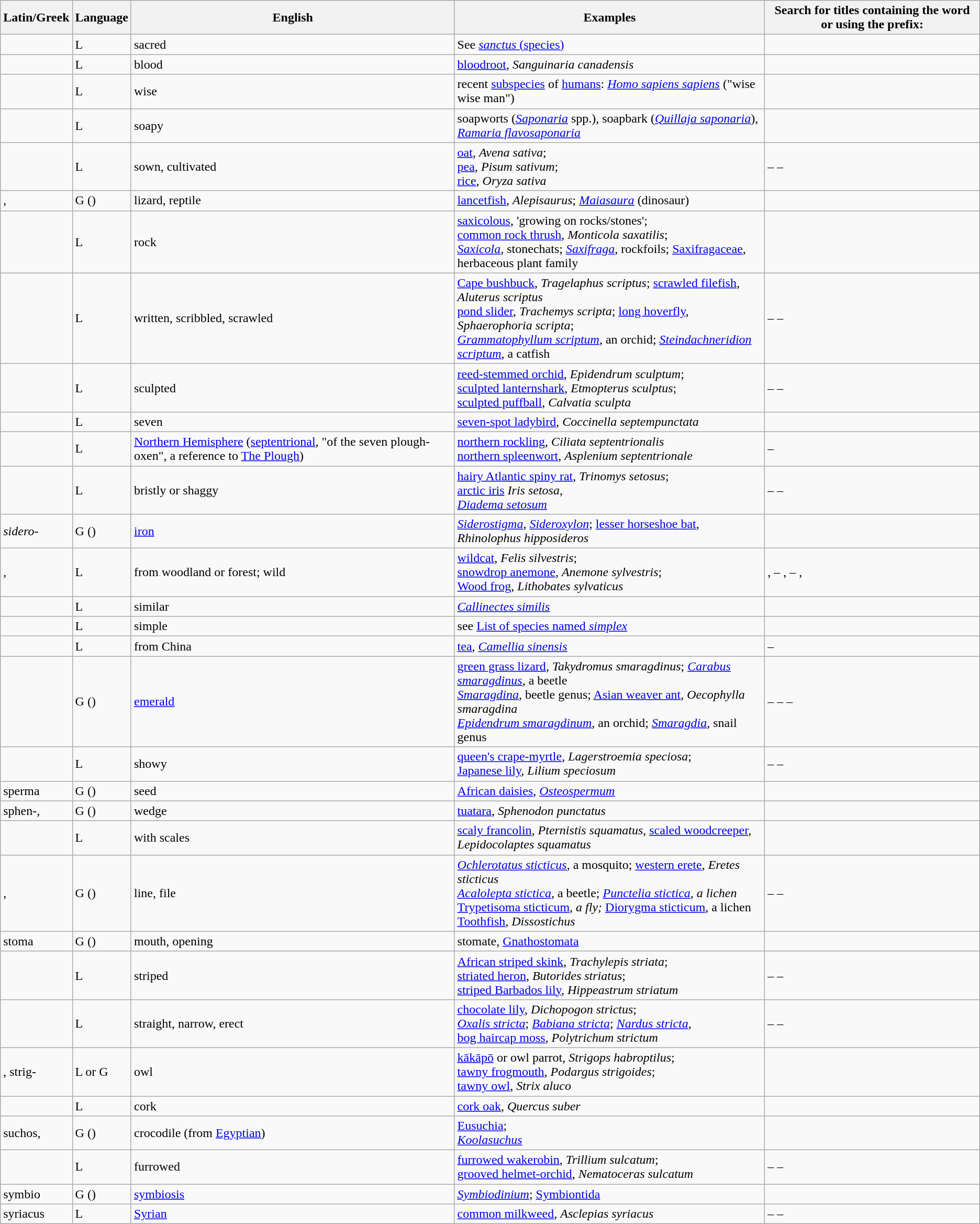<table class="wikitable">
<tr>
<th>Latin/Greek</th>
<th>Language</th>
<th>English</th>
<th>Examples</th>
<th>Search for titles containing the word or using the prefix:</th>
</tr>
<tr>
<td></td>
<td>L</td>
<td>sacred</td>
<td>See <a href='#'><em>sanctus</em> (species)</a></td>
<td></td>
</tr>
<tr>
<td></td>
<td>L</td>
<td>blood</td>
<td><a href='#'>bloodroot</a>, <em>Sanguinaria canadensis</em></td>
<td></td>
</tr>
<tr>
<td></td>
<td>L</td>
<td>wise</td>
<td>recent <a href='#'>subspecies</a> of <a href='#'>humans</a>: <em><a href='#'>Homo sapiens sapiens</a></em> ("wise wise man")</td>
<td></td>
</tr>
<tr>
<td></td>
<td>L</td>
<td>soapy</td>
<td>soapworts (<em><a href='#'>Saponaria</a></em> spp.), soapbark (<em><a href='#'>Quillaja saponaria</a></em>), <em><a href='#'>Ramaria flavosaponaria</a></em></td>
<td></td>
</tr>
<tr>
<td></td>
<td>L</td>
<td>sown, cultivated</td>
<td><a href='#'>oat</a>, <em>Avena sativa</em>;<br> <a href='#'>pea</a>, <em>Pisum sativum</em>;<br> <a href='#'>rice</a>, <em>Oryza sativa</em></td>
<td> –  – </td>
</tr>
<tr>
<td>, </td>
<td>G  ()</td>
<td>lizard, reptile</td>
<td><a href='#'>lancetfish</a>, <em>Alepisaurus</em>; <em><a href='#'>Maiasaura</a></em> (dinosaur)</td>
<td></td>
</tr>
<tr>
<td></td>
<td>L</td>
<td>rock</td>
<td><a href='#'>saxicolous</a>, 'growing on rocks/stones';<br><a href='#'>common rock thrush</a>, <em>Monticola saxatilis</em>;<br><em><a href='#'>Saxicola</a></em>, stonechats; <em><a href='#'>Saxifraga</a></em>, rockfoils; <a href='#'>Saxifragaceae</a>, herbaceous plant family</td>
<td></td>
</tr>
<tr>
<td></td>
<td>L</td>
<td>written, scribbled, scrawled</td>
<td><a href='#'>Cape bushbuck</a>, <em>Tragelaphus scriptus</em>; <a href='#'>scrawled filefish</a>, <em>Aluterus scriptus</em><br><a href='#'>pond slider</a>, <em>Trachemys scripta</em>; <a href='#'>long hoverfly</a>, <em>Sphaerophoria scripta</em>;<br><em><a href='#'>Grammatophyllum scriptum</a></em>, an orchid; <em><a href='#'>Steindachneridion scriptum</a></em>, a catfish</td>
<td> –  – </td>
</tr>
<tr>
<td></td>
<td>L</td>
<td>sculpted</td>
<td><a href='#'>reed-stemmed orchid</a>, <em>Epidendrum sculptum</em>;<br> <a href='#'>sculpted lanternshark</a>, <em>Etmopterus sculptus</em>;<br> <a href='#'>sculpted puffball</a>, <em>Calvatia sculpta</em></td>
<td> –  – </td>
</tr>
<tr>
<td></td>
<td>L</td>
<td>seven</td>
<td><a href='#'>seven-spot ladybird</a>, <em>Coccinella septempunctata</em></td>
<td></td>
</tr>
<tr>
<td></td>
<td>L</td>
<td><a href='#'>Northern Hemisphere</a> (<a href='#'>septentrional</a>, "of the seven plough-oxen", a reference to <a href='#'>The Plough</a>)</td>
<td><a href='#'>northern rockling</a>, <em>Ciliata septentrionalis</em><br><a href='#'>northern spleenwort</a>, <em>Asplenium septentrionale</em></td>
<td> – </td>
</tr>
<tr>
<td></td>
<td>L</td>
<td>bristly or shaggy</td>
<td><a href='#'>hairy Atlantic spiny rat</a>, <em>Trinomys setosus</em>;<br> <a href='#'>arctic iris</a> <em>Iris setosa</em>,<br> <em><a href='#'>Diadema setosum</a></em></td>
<td> –  – </td>
</tr>
<tr>
<td><em>sidero</em>-</td>
<td>G  ()</td>
<td><a href='#'>iron</a></td>
<td><em><a href='#'>Siderostigma</a></em>, <em><a href='#'>Sideroxylon</a></em>; <a href='#'>lesser horseshoe bat</a>, <em>Rhinolophus hipposideros</em></td>
<td></td>
</tr>
<tr>
<td>,  </td>
<td>L</td>
<td>from woodland or forest; wild</td>
<td><a href='#'>wildcat</a>, <em>Felis silvestris</em>;<br> <a href='#'>snowdrop anemone</a>, <em>Anemone sylvestris</em>;<br> <a href='#'>Wood frog</a>, <em>Lithobates sylvaticus</em></td>
<td>,  – ,  – , </td>
</tr>
<tr>
<td></td>
<td>L</td>
<td>similar</td>
<td><em><a href='#'>Callinectes similis</a></em></td>
<td></td>
</tr>
<tr>
<td></td>
<td>L</td>
<td>simple</td>
<td>see <a href='#'>List of species named <em>simplex</em></a></td>
<td></td>
</tr>
<tr id="sinensis">
<td></td>
<td>L</td>
<td>from China</td>
<td><a href='#'>tea</a>, <em><a href='#'>Camellia sinensis</a></em></td>
<td> – </td>
</tr>
<tr>
<td></td>
<td>G  ()</td>
<td><a href='#'>emerald</a></td>
<td><a href='#'>green grass lizard</a>, <em>Takydromus smaragdinus</em>; <em><a href='#'>Carabus smaragdinus</a></em>, a beetle<br><em><a href='#'>Smaragdina</a></em>, beetle genus; <a href='#'>Asian weaver ant</a>, <em>Oecophylla smaragdina</em><br><em><a href='#'>Epidendrum smaragdinum</a></em>, an orchid; <em><a href='#'>Smaragdia</a></em>, snail genus</td>
<td> –  –  – </td>
</tr>
<tr>
<td></td>
<td>L</td>
<td>showy</td>
<td><a href='#'>queen's crape-myrtle</a>, <em>Lagerstroemia speciosa</em>;<br> <a href='#'>Japanese lily</a>, <em>Lilium speciosum</em></td>
<td> –  – </td>
</tr>
<tr>
<td>sperma</td>
<td>G  ()</td>
<td>seed</td>
<td><a href='#'>African daisies</a>, <em><a href='#'>Osteospermum</a></em></td>
<td></td>
</tr>
<tr>
<td>sphen-, </td>
<td>G  ()</td>
<td>wedge</td>
<td><a href='#'>tuatara</a>, <em>Sphenodon punctatus</em></td>
<td></td>
</tr>
<tr>
<td></td>
<td>L</td>
<td>with scales</td>
<td><a href='#'>scaly francolin</a>, <em>Pternistis squamatus</em>, <a href='#'>scaled woodcreeper</a>, <em>Lepidocolaptes squamatus</em></td>
<td></td>
</tr>
<tr>
<td>, </td>
<td>G  ()</td>
<td>line, file</td>
<td><em><a href='#'>Ochlerotatus sticticus</a></em>, a mosquito; <a href='#'>western erete</a>, <em>Eretes sticticus</em><br><em><a href='#'>Acalolepta stictica</a></em>, a beetle; <em><a href='#'>Punctelia stictica</a>, a lichen<br></em><a href='#'>Trypetisoma sticticum</a><em>, a fly; </em><a href='#'>Diorygma sticticum</a>, a lichen <br><a href='#'>Toothfish</a>, <em>Dissostichus</em></td>
<td> –  – </td>
</tr>
<tr>
<td>stoma</td>
<td>G  ()</td>
<td>mouth, opening</td>
<td>stomate, <a href='#'>Gnathostomata</a></td>
<td></td>
</tr>
<tr>
<td></td>
<td>L</td>
<td>striped</td>
<td><a href='#'>African striped skink</a>, <em>Trachylepis striata</em>;<br> <a href='#'>striated heron</a>, <em>Butorides striatus</em>;<br> <a href='#'>striped Barbados lily</a>, <em>Hippeastrum striatum</em></td>
<td> –  – </td>
</tr>
<tr>
<td></td>
<td>L</td>
<td>straight, narrow, erect</td>
<td><a href='#'>chocolate lily</a>, <em>Dichopogon strictus</em>;<br> <em><a href='#'>Oxalis stricta</a></em>; <em><a href='#'>Babiana stricta</a></em>; <em><a href='#'>Nardus stricta</a></em>,<br> <a href='#'>bog haircap moss</a>, <em>Polytrichum strictum</em></td>
<td> –  – </td>
</tr>
<tr>
<td>, strig-</td>
<td>L or G</td>
<td>owl</td>
<td><a href='#'>kākāpō</a> or owl parrot, <em>Strigops habroptilus</em>; <br> <a href='#'>tawny frogmouth</a>, <em>Podargus strigoides</em>; <br> <a href='#'>tawny owl</a>, <em>Strix aluco</em></td>
<td></td>
</tr>
<tr>
<td></td>
<td>L</td>
<td>cork</td>
<td><a href='#'>cork oak</a>, <em>Quercus suber</em></td>
<td></td>
</tr>
<tr>
<td>suchos, </td>
<td>G  ()</td>
<td>crocodile (from <a href='#'>Egyptian</a>)</td>
<td><a href='#'>Eusuchia</a>; <br> <em><a href='#'>Koolasuchus</a></em></td>
<td></td>
</tr>
<tr>
<td></td>
<td>L</td>
<td>furrowed</td>
<td><a href='#'>furrowed wakerobin</a>, <em>Trillium sulcatum</em>;<br> <a href='#'>grooved helmet-orchid</a>, <em>Nematoceras sulcatum</em></td>
<td> –  – </td>
</tr>
<tr>
<td>symbio</td>
<td>G  ()</td>
<td><a href='#'>symbiosis</a></td>
<td><em><a href='#'>Symbiodinium</a></em>; <a href='#'>Symbiontida</a></td>
<td></td>
</tr>
<tr>
<td>syriacus</td>
<td>L</td>
<td><a href='#'>Syrian</a></td>
<td><a href='#'>common milkweed</a>, <em>Asclepias syriacus</em></td>
<td> –  – </td>
</tr>
</table>
